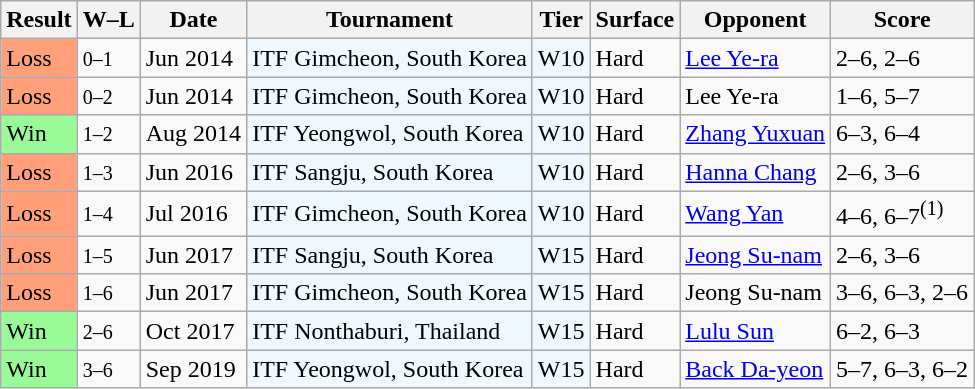<table class="sortable wikitable">
<tr>
<th>Result</th>
<th class="unsortable">W–L</th>
<th>Date</th>
<th>Tournament</th>
<th>Tier</th>
<th>Surface</th>
<th>Opponent</th>
<th class="unsortable">Score</th>
</tr>
<tr>
<td bgcolor="FFA07A">Loss</td>
<td><small>0–1</small></td>
<td>Jun 2014</td>
<td style="background:#f0f8ff;">ITF Gimcheon, South Korea</td>
<td style="background:#f0f8ff;">W10</td>
<td>Hard</td>
<td> <a href='#'>Lee Ye-ra</a></td>
<td>2–6, 2–6</td>
</tr>
<tr>
<td bgcolor="FFA07A">Loss</td>
<td><small>0–2</small></td>
<td>Jun 2014</td>
<td style="background:#f0f8ff;">ITF Gimcheon, South Korea</td>
<td style="background:#f0f8ff;">W10</td>
<td>Hard</td>
<td> Lee Ye-ra</td>
<td>1–6, 5–7</td>
</tr>
<tr>
<td bgcolor="98FB98">Win</td>
<td><small>1–2</small></td>
<td>Aug 2014</td>
<td style="background:#f0f8ff;">ITF Yeongwol, South Korea</td>
<td style="background:#f0f8ff;">W10</td>
<td>Hard</td>
<td> <a href='#'>Zhang Yuxuan</a></td>
<td>6–3, 6–4</td>
</tr>
<tr>
<td bgcolor="FFA07A">Loss</td>
<td><small>1–3</small></td>
<td>Jun 2016</td>
<td style="background:#f0f8ff;">ITF Sangju, South Korea</td>
<td style="background:#f0f8ff;">W10</td>
<td>Hard</td>
<td> <a href='#'>Hanna Chang</a></td>
<td>2–6, 3–6</td>
</tr>
<tr>
<td bgcolor="FFA07A">Loss</td>
<td><small>1–4</small></td>
<td>Jul 2016</td>
<td style="background:#f0f8ff;">ITF Gimcheon, South Korea</td>
<td style="background:#f0f8ff;">W10</td>
<td>Hard</td>
<td> <a href='#'>Wang Yan</a></td>
<td>4–6, 6–7<sup>(1)</sup></td>
</tr>
<tr>
<td bgcolor="FFA07A">Loss</td>
<td><small>1–5</small></td>
<td>Jun 2017</td>
<td style="background:#f0f8ff;">ITF Sangju, South Korea</td>
<td style="background:#f0f8ff;">W15</td>
<td>Hard</td>
<td> <a href='#'>Jeong Su-nam</a></td>
<td>2–6, 3–6</td>
</tr>
<tr>
<td bgcolor="FFA07A">Loss</td>
<td><small>1–6</small></td>
<td>Jun 2017</td>
<td style="background:#f0f8ff;">ITF Gimcheon, South Korea</td>
<td style="background:#f0f8ff;">W15</td>
<td>Hard</td>
<td> Jeong Su-nam</td>
<td>3–6, 6–3, 2–6</td>
</tr>
<tr>
<td bgcolor="98FB98">Win</td>
<td><small>2–6</small></td>
<td>Oct 2017</td>
<td style="background:#f0f8ff;">ITF Nonthaburi, Thailand</td>
<td style="background:#f0f8ff;">W15</td>
<td>Hard</td>
<td> <a href='#'>Lulu Sun</a></td>
<td>6–2, 6–3</td>
</tr>
<tr>
<td bgcolor="98FB98">Win</td>
<td><small>3–6</small></td>
<td>Sep 2019</td>
<td style="background:#f0f8ff;">ITF Yeongwol, South Korea</td>
<td style="background:#f0f8ff;">W15</td>
<td>Hard</td>
<td> <a href='#'>Back Da-yeon</a></td>
<td>5–7, 6–3, 6–2</td>
</tr>
</table>
